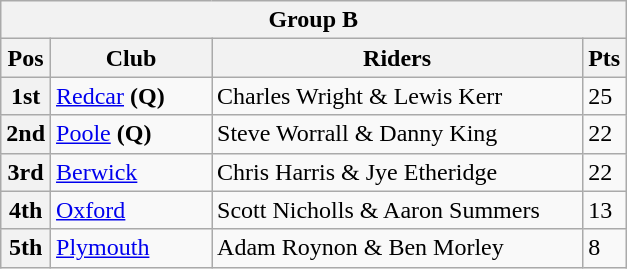<table class="wikitable">
<tr>
<th colspan="6">Group B</th>
</tr>
<tr>
<th width=20>Pos</th>
<th width=100>Club</th>
<th width=240>Riders</th>
<th width=20>Pts</th>
</tr>
<tr>
<th>1st</th>
<td><a href='#'>Redcar</a> <strong>(Q)</strong></td>
<td>Charles Wright & Lewis Kerr</td>
<td>25</td>
</tr>
<tr>
<th>2nd</th>
<td><a href='#'>Poole</a> <strong>(Q)</strong></td>
<td>Steve Worrall & Danny King</td>
<td>22</td>
</tr>
<tr>
<th>3rd</th>
<td><a href='#'>Berwick</a></td>
<td>Chris Harris & Jye Etheridge</td>
<td>22</td>
</tr>
<tr>
<th>4th</th>
<td><a href='#'>Oxford</a></td>
<td>Scott Nicholls & Aaron Summers</td>
<td>13</td>
</tr>
<tr>
<th>5th</th>
<td><a href='#'>Plymouth</a></td>
<td>Adam Roynon & Ben Morley</td>
<td>8</td>
</tr>
</table>
